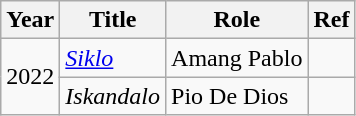<table class="wikitable">
<tr>
<th>Year</th>
<th>Title</th>
<th>Role</th>
<th>Ref</th>
</tr>
<tr>
<td rowspan="2">2022</td>
<td><em><a href='#'>Siklo</a></em></td>
<td>Amang Pablo</td>
<td></td>
</tr>
<tr>
<td><em>Iskandalo</em></td>
<td>Pio De Dios</td>
<td></td>
</tr>
</table>
